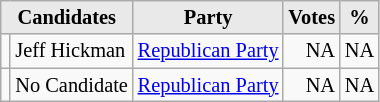<table class=wikitable style="font-size:85%; text-align:right;">
<tr>
<th style="background-color:#E9E9E9" align=center colspan=2>Candidates</th>
<th style="background-color:#E9E9E9" align=center>Party</th>
<th style="background-color:#E9E9E9" align=center>Votes</th>
<th style="background-color:#E9E9E9" align=center>%</th>
</tr>
<tr>
<td></td>
<td align=left>Jeff Hickman</td>
<td align=center><a href='#'>Republican Party</a></td>
<td>NA</td>
<td>NA</td>
</tr>
<tr>
<td></td>
<td align=left>No Candidate</td>
<td align=center><a href='#'>Republican Party</a></td>
<td>NA</td>
<td>NA</td>
</tr>
</table>
